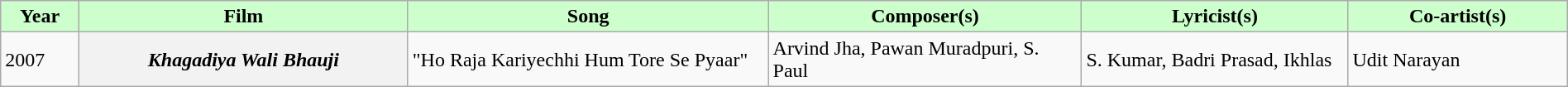<table class="wikitable plainrowheaders" style="width:100%; textcolor:#000">
<tr style="background:#cfc; text-align:center;">
<td scope="col" style="width:5%;"><strong>Year</strong></td>
<td scope="col" style="width:21%;"><strong>Film</strong></td>
<td scope="col" style="width:23%;"><strong>Song</strong></td>
<td scope="col" style="width:20%;"><strong>Composer(s)</strong></td>
<td scope="col" style="width:17%;"><strong>Lyricist(s)</strong></td>
<td scope="col" style="width:18%;"><strong>Co-artist(s)</strong></td>
</tr>
<tr>
<td>2007</td>
<th scope="row"><em>Khagadiya Wali Bhauji</em></th>
<td>"Ho Raja Kariyechhi Hum Tore Se Pyaar"</td>
<td>Arvind Jha, Pawan Muradpuri, S. Paul</td>
<td>S. Kumar, Badri Prasad, Ikhlas</td>
<td>Udit Narayan</td>
</tr>
</table>
